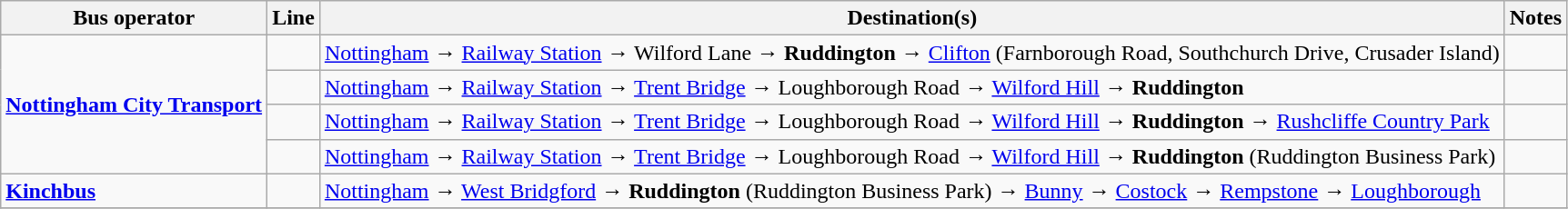<table class="wikitable">
<tr>
<th>Bus operator</th>
<th>Line</th>
<th>Destination(s)</th>
<th>Notes</th>
</tr>
<tr>
<td rowspan="4"><strong><a href='#'>Nottingham City Transport</a></strong></td>
<td><strong></strong></td>
<td><a href='#'>Nottingham</a> → <a href='#'>Railway Station</a> → Wilford Lane → <strong>Ruddington</strong> → <a href='#'>Clifton</a> (Farnborough Road, Southchurch Drive, Crusader Island)</td>
<td></td>
</tr>
<tr>
<td><strong></strong></td>
<td><a href='#'>Nottingham</a> → <a href='#'>Railway Station</a> → <a href='#'>Trent Bridge</a> → Loughborough Road → <a href='#'>Wilford Hill</a> → <strong>Ruddington</strong></td>
<td></td>
</tr>
<tr>
<td><strong></strong></td>
<td><a href='#'>Nottingham</a> → <a href='#'>Railway Station</a> → <a href='#'>Trent Bridge</a> → Loughborough Road → <a href='#'>Wilford Hill</a> → <strong>Ruddington</strong> → <a href='#'>Rushcliffe Country Park</a></td>
<td></td>
</tr>
<tr>
<td><strong></strong></td>
<td><a href='#'>Nottingham</a> → <a href='#'>Railway Station</a> → <a href='#'>Trent Bridge</a> → Loughborough Road → <a href='#'>Wilford Hill</a> → <strong>Ruddington</strong> (Ruddington Business Park)</td>
<td></td>
</tr>
<tr>
<td rowspan="1"><strong><a href='#'>Kinchbus</a></strong></td>
<td><strong></strong></td>
<td><a href='#'>Nottingham</a> → <a href='#'>West Bridgford</a> → <strong>Ruddington</strong> (Ruddington Business Park) → <a href='#'>Bunny</a> → <a href='#'>Costock</a> → <a href='#'>Rempstone</a> → <a href='#'>Loughborough</a></td>
<td></td>
</tr>
<tr>
</tr>
</table>
